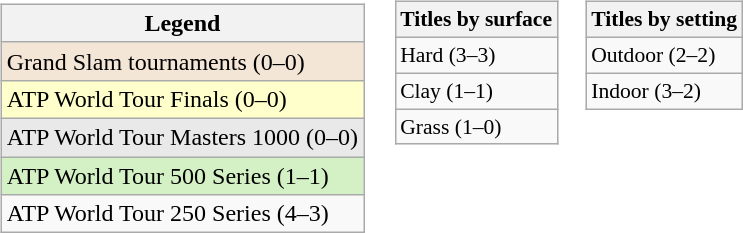<table>
<tr valign="top">
<td><br><table class="wikitable">
<tr>
<th>Legend</th>
</tr>
<tr style="background:#f3e6d7;">
<td>Grand Slam tournaments (0–0)</td>
</tr>
<tr style="background:#ffffcc;">
<td>ATP World Tour Finals (0–0)</td>
</tr>
<tr style="background:#e9e9e9;">
<td>ATP World Tour Masters 1000 (0–0)</td>
</tr>
<tr style="background:#d4f1c5;">
<td>ATP World Tour 500 Series (1–1)</td>
</tr>
<tr>
<td>ATP World Tour 250 Series (4–3)</td>
</tr>
</table>
</td>
<td><br><table class="wikitable" style=font-size:90%>
<tr>
<th>Titles by surface</th>
</tr>
<tr>
<td>Hard (3–3)</td>
</tr>
<tr>
<td>Clay (1–1)</td>
</tr>
<tr>
<td>Grass (1–0)</td>
</tr>
</table>
</td>
<td><br><table class="wikitable" style=font-size:90%>
<tr>
<th>Titles by setting</th>
</tr>
<tr>
<td>Outdoor (2–2)</td>
</tr>
<tr>
<td>Indoor (3–2)</td>
</tr>
</table>
</td>
</tr>
</table>
